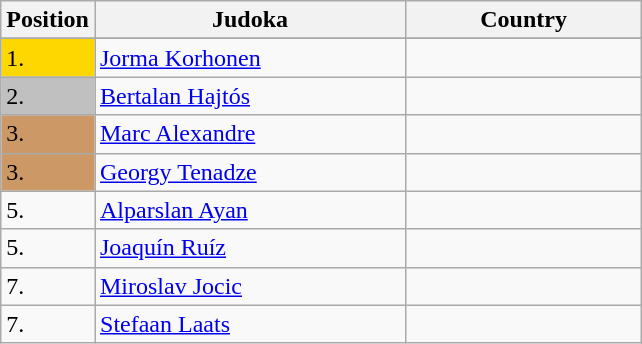<table class="wikitable">
<tr>
<th width="10">Position</th>
<th width="200">Judoka</th>
<th width="150">Country</th>
</tr>
<tr>
</tr>
<tr>
<td style="background-color:gold">1.</td>
<td><a href='#'>Jorma Korhonen</a></td>
<td></td>
</tr>
<tr>
<td style="background-color:silver">2.</td>
<td><a href='#'>Bertalan Hajtós</a></td>
<td></td>
</tr>
<tr>
<td style="background-color:#CC9966">3.</td>
<td><a href='#'>Marc Alexandre</a></td>
<td></td>
</tr>
<tr>
<td style="background-color:#CC9966">3.</td>
<td><a href='#'>Georgy Tenadze</a></td>
<td></td>
</tr>
<tr>
<td>5.</td>
<td><a href='#'>Alparslan Ayan</a></td>
<td></td>
</tr>
<tr>
<td>5.</td>
<td><a href='#'>Joaquín Ruíz</a></td>
<td></td>
</tr>
<tr>
<td>7.</td>
<td><a href='#'>Miroslav Jocic</a></td>
<td></td>
</tr>
<tr>
<td>7.</td>
<td><a href='#'>Stefaan Laats</a></td>
<td></td>
</tr>
</table>
